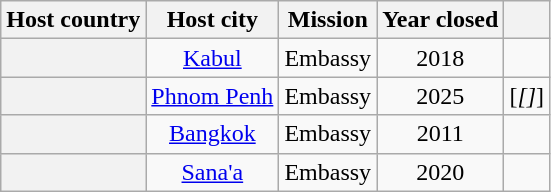<table class="wikitable plainrowheaders" style="text-align:center;">
<tr>
<th scope="col">Host country</th>
<th scope="col">Host city</th>
<th scope="col">Mission</th>
<th scope="col">Year closed</th>
<th scope="col"></th>
</tr>
<tr>
<th scope="row"></th>
<td><a href='#'>Kabul</a></td>
<td>Embassy</td>
<td>2018</td>
<td></td>
</tr>
<tr>
<th scope="row"></th>
<td><a href='#'>Phnom Penh</a></td>
<td>Embassy</td>
<td>2025</td>
<td>[<em>[]</em>]</td>
</tr>
<tr>
<th scope="row"></th>
<td><a href='#'>Bangkok</a></td>
<td>Embassy</td>
<td>2011</td>
<td></td>
</tr>
<tr>
<th scope="row"></th>
<td><a href='#'>Sana'a</a></td>
<td>Embassy</td>
<td>2020</td>
<td></td>
</tr>
</table>
